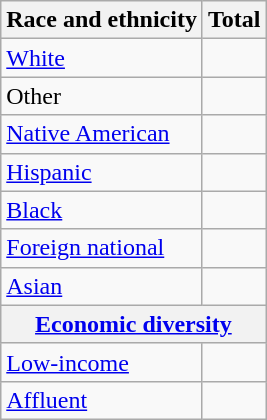<table class="wikitable floatright sortable collapsible"; text-align:right; font-size:80%;">
<tr>
<th>Race and ethnicity</th>
<th colspan="2" data-sort-type=number>Total</th>
</tr>
<tr>
<td><a href='#'>White</a></td>
<td align=right></td>
</tr>
<tr>
<td>Other</td>
<td align=right></td>
</tr>
<tr>
<td><a href='#'>Native American</a></td>
<td align=right></td>
</tr>
<tr>
<td><a href='#'>Hispanic</a></td>
<td align=right></td>
</tr>
<tr>
<td><a href='#'>Black</a></td>
<td align=right></td>
</tr>
<tr>
<td><a href='#'>Foreign national</a></td>
<td align=right></td>
</tr>
<tr>
<td><a href='#'>Asian</a></td>
<td align=right></td>
</tr>
<tr>
<th colspan="4" data-sort-type=number><a href='#'>Economic diversity</a></th>
</tr>
<tr>
<td><a href='#'>Low-income</a></td>
<td align=right></td>
</tr>
<tr>
<td><a href='#'>Affluent</a></td>
<td align=right></td>
</tr>
</table>
